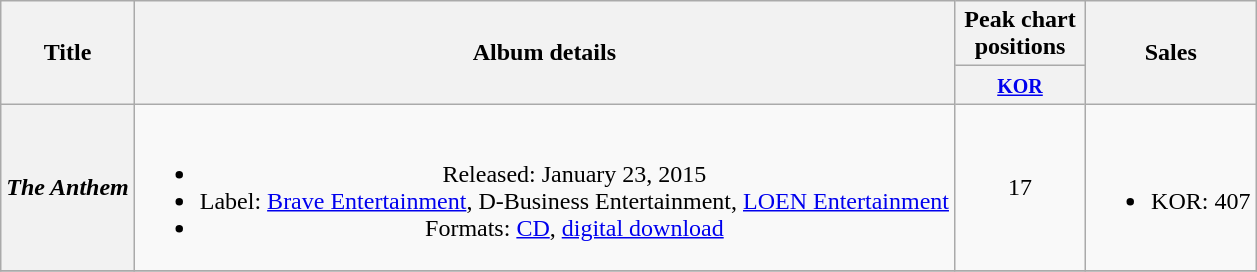<table class="wikitable plainrowheaders" style="text-align:center;">
<tr>
<th scope="col" rowspan="2">Title</th>
<th scope="col" rowspan="2">Album details</th>
<th scope="col" colspan="1" style="width:5em;">Peak chart positions</th>
<th scope="col" rowspan="2">Sales</th>
</tr>
<tr>
<th><small><a href='#'>KOR</a></small><br></th>
</tr>
<tr>
<th scope="row"><em>The Anthem</em></th>
<td><br><ul><li>Released: January 23, 2015</li><li>Label: <a href='#'>Brave Entertainment</a>, D-Business Entertainment, <a href='#'>LOEN Entertainment</a></li><li>Formats: <a href='#'>CD</a>, <a href='#'>digital download</a></li></ul></td>
<td>17</td>
<td><br><ul><li>KOR: 407</li></ul></td>
</tr>
<tr>
</tr>
</table>
